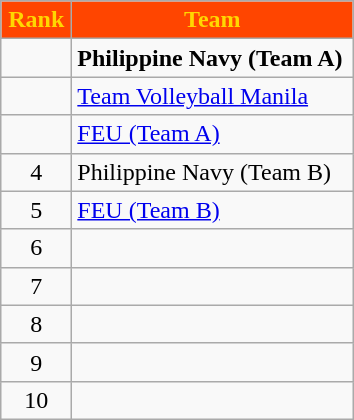<table class="wikitable" style="text-align: center;">
<tr>
<th style="width:40px; background:#ff4500; color:gold;">Rank</th>
<th style="width:180px; background:#ff4500; color:gold;">Team</th>
</tr>
<tr>
<td></td>
<td style="text-align:left;"><strong>Philippine Navy (Team A)</strong></td>
</tr>
<tr>
<td></td>
<td style="text-align:left;"><a href='#'>Team Volleyball Manila</a></td>
</tr>
<tr>
<td></td>
<td style="text-align:left;"><a href='#'>FEU (Team A)</a></td>
</tr>
<tr>
<td>4</td>
<td style="text-align:left;">Philippine Navy (Team B)</td>
</tr>
<tr>
<td>5</td>
<td style="text-align:left;"><a href='#'>FEU (Team B)</a></td>
</tr>
<tr>
<td>6</td>
<td style="text-align:left;"></td>
</tr>
<tr>
<td>7</td>
<td style="text-align:left;"></td>
</tr>
<tr>
<td>8</td>
<td style="text-align:left;"></td>
</tr>
<tr>
<td>9</td>
<td style="text-align:left;"></td>
</tr>
<tr>
<td>10</td>
<td style="text-align:left;"></td>
</tr>
</table>
